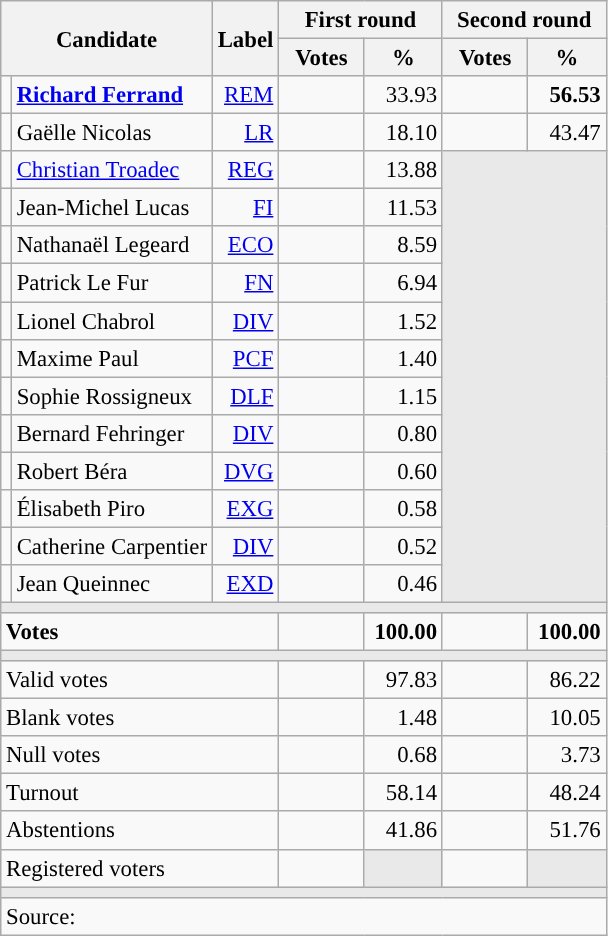<table class="wikitable" style="text-align:right;font-size:95%;">
<tr>
<th rowspan="2" colspan="2">Candidate</th>
<th rowspan="2">Label</th>
<th colspan="2">First round</th>
<th colspan="2">Second round</th>
</tr>
<tr>
<th style="width:50px;">Votes</th>
<th style="width:45px;">%</th>
<th style="width:50px;">Votes</th>
<th style="width:45px;">%</th>
</tr>
<tr>
<td style="color:inherit;background:"></td>
<td style="text-align:left;"><strong><a href='#'>Richard Ferrand</a></strong></td>
<td><a href='#'>REM</a></td>
<td></td>
<td>33.93</td>
<td><strong></strong></td>
<td><strong>56.53</strong></td>
</tr>
<tr>
<td style="color:inherit;background:"></td>
<td style="text-align:left;">Gaëlle Nicolas</td>
<td><a href='#'>LR</a></td>
<td></td>
<td>18.10</td>
<td></td>
<td>43.47</td>
</tr>
<tr>
<td style="color:inherit;background:"></td>
<td style="text-align:left;"><a href='#'>Christian Troadec</a></td>
<td><a href='#'>REG</a></td>
<td></td>
<td>13.88</td>
<td colspan="2" rowspan="12" style="background:#E9E9E9;"></td>
</tr>
<tr>
<td style="color:inherit;background:"></td>
<td style="text-align:left;">Jean-Michel Lucas</td>
<td><a href='#'>FI</a></td>
<td></td>
<td>11.53</td>
</tr>
<tr>
<td style="color:inherit;background:"></td>
<td style="text-align:left;">Nathanaël Legeard</td>
<td><a href='#'>ECO</a></td>
<td></td>
<td>8.59</td>
</tr>
<tr>
<td style="color:inherit;background:"></td>
<td style="text-align:left;">Patrick Le Fur</td>
<td><a href='#'>FN</a></td>
<td></td>
<td>6.94</td>
</tr>
<tr>
<td style="color:inherit;background:"></td>
<td style="text-align:left;">Lionel Chabrol</td>
<td><a href='#'>DIV</a></td>
<td></td>
<td>1.52</td>
</tr>
<tr>
<td style="color:inherit;background:"></td>
<td style="text-align:left;">Maxime Paul</td>
<td><a href='#'>PCF</a></td>
<td></td>
<td>1.40</td>
</tr>
<tr>
<td style="color:inherit;background:"></td>
<td style="text-align:left;">Sophie Rossigneux</td>
<td><a href='#'>DLF</a></td>
<td></td>
<td>1.15</td>
</tr>
<tr>
<td style="color:inherit;background:"></td>
<td style="text-align:left;">Bernard Fehringer</td>
<td><a href='#'>DIV</a></td>
<td></td>
<td>0.80</td>
</tr>
<tr>
<td style="color:inherit;background:"></td>
<td style="text-align:left;">Robert Béra</td>
<td><a href='#'>DVG</a></td>
<td></td>
<td>0.60</td>
</tr>
<tr>
<td style="color:inherit;background:"></td>
<td style="text-align:left;">Élisabeth Piro</td>
<td><a href='#'>EXG</a></td>
<td></td>
<td>0.58</td>
</tr>
<tr>
<td style="color:inherit;background:"></td>
<td style="text-align:left;">Catherine Carpentier</td>
<td><a href='#'>DIV</a></td>
<td></td>
<td>0.52</td>
</tr>
<tr>
<td style="color:inherit;background:"></td>
<td style="text-align:left;">Jean Queinnec</td>
<td><a href='#'>EXD</a></td>
<td></td>
<td>0.46</td>
</tr>
<tr>
<td colspan="7" style="background:#E9E9E9;"></td>
</tr>
<tr style="font-weight:bold;">
<td colspan="3" style="text-align:left;">Votes</td>
<td></td>
<td>100.00</td>
<td></td>
<td>100.00</td>
</tr>
<tr>
<td colspan="7" style="background:#E9E9E9;"></td>
</tr>
<tr>
<td colspan="3" style="text-align:left;">Valid votes</td>
<td></td>
<td>97.83</td>
<td></td>
<td>86.22</td>
</tr>
<tr>
<td colspan="3" style="text-align:left;">Blank votes</td>
<td></td>
<td>1.48</td>
<td></td>
<td>10.05</td>
</tr>
<tr>
<td colspan="3" style="text-align:left;">Null votes</td>
<td></td>
<td>0.68</td>
<td></td>
<td>3.73</td>
</tr>
<tr>
<td colspan="3" style="text-align:left;">Turnout</td>
<td></td>
<td>58.14</td>
<td></td>
<td>48.24</td>
</tr>
<tr>
<td colspan="3" style="text-align:left;">Abstentions</td>
<td></td>
<td>41.86</td>
<td></td>
<td>51.76</td>
</tr>
<tr>
<td colspan="3" style="text-align:left;">Registered voters</td>
<td></td>
<td style="color:inherit;background:#E9E9E9;"></td>
<td></td>
<td style="color:inherit;background:#E9E9E9;"></td>
</tr>
<tr>
<td colspan="7" style="background:#E9E9E9;"></td>
</tr>
<tr>
<td colspan="7" style="text-align:left;">Source: </td>
</tr>
</table>
